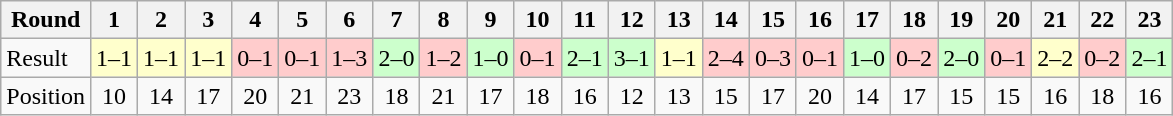<table class="wikitable">
<tr>
<th>Round</th>
<th>1</th>
<th>2</th>
<th>3</th>
<th>4</th>
<th>5</th>
<th>6</th>
<th>7</th>
<th>8</th>
<th>9</th>
<th>10</th>
<th>11</th>
<th>12</th>
<th>13</th>
<th>14</th>
<th>15</th>
<th>16</th>
<th>17</th>
<th>18</th>
<th>19</th>
<th>20</th>
<th>21</th>
<th>22</th>
<th>23</th>
</tr>
<tr>
<td>Result</td>
<td bgcolor="#FFFFCC">1–1</td>
<td bgcolor="#FFFFCC">1–1</td>
<td bgcolor="#FFFFCC">1–1</td>
<td bgcolor="#FFCCCC">0–1</td>
<td bgcolor="#FFCCCC">0–1</td>
<td bgcolor="#FFCCCC">1–3</td>
<td bgcolor="#CCFFCC">2–0</td>
<td bgcolor="#FFCCCC">1–2</td>
<td bgcolor="#CCFFCC">1–0</td>
<td bgcolor="#FFCCCC">0–1</td>
<td bgcolor="#CCFFCC">2–1</td>
<td bgcolor="#CCFFCC">3–1</td>
<td bgcolor="#FFFFCC">1–1</td>
<td bgcolor="#FFCCCC">2–4</td>
<td bgcolor="#FFCCCC">0–3</td>
<td bgcolor="#FFCCCC">0–1</td>
<td bgcolor="#CCFFCC">1–0</td>
<td bgcolor="#FFCCCC">0–2</td>
<td bgcolor="#CCFFCC">2–0</td>
<td bgcolor="#FFCCCC">0–1</td>
<td bgcolor="#FFFFCC">2–2</td>
<td bgcolor="#FFCCCC">0–2</td>
<td bgcolor="#CCFFCC">2–1</td>
</tr>
<tr>
<td>Position</td>
<td align="center">10</td>
<td align="center">14</td>
<td align="center">17</td>
<td align="center">20</td>
<td align="center">21</td>
<td align="center">23</td>
<td align="center">18</td>
<td align="center">21</td>
<td align="center">17</td>
<td align="center">18</td>
<td align="center">16</td>
<td align="center">12</td>
<td align="center">13</td>
<td align="center">15</td>
<td align="center">17</td>
<td align="center">20</td>
<td align="center">14</td>
<td align="center">17</td>
<td align="center">15</td>
<td align="center">15</td>
<td align="center">16</td>
<td align="center">18</td>
<td align="center">16</td>
</tr>
</table>
